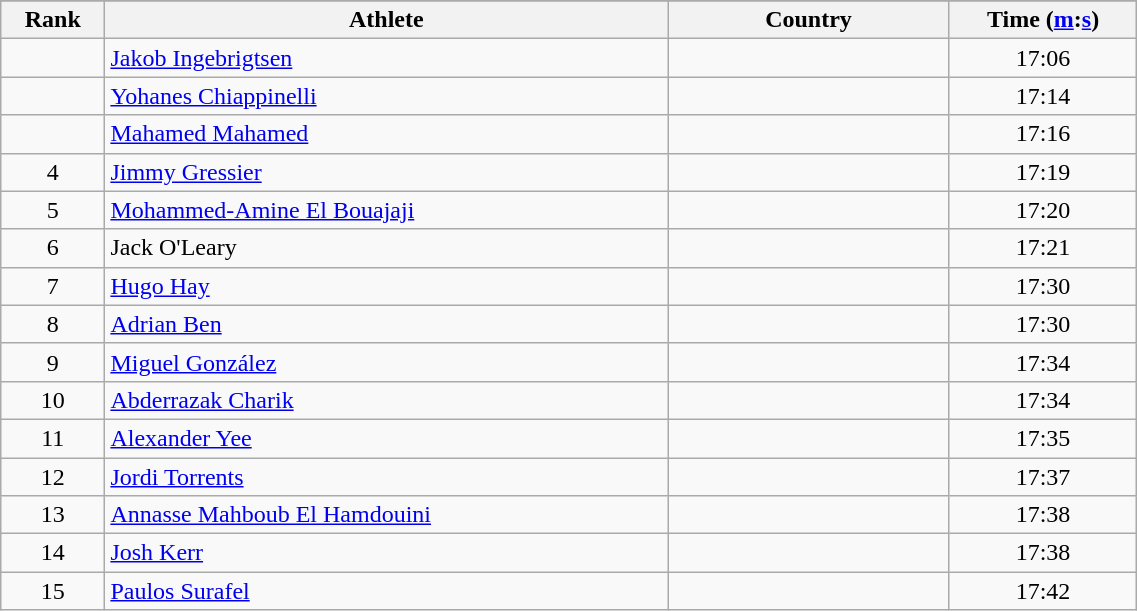<table class="wikitable" style="text-align:center;" width="60%">
<tr>
</tr>
<tr>
<th width=5%>Rank</th>
<th width=30%>Athlete</th>
<th width=15%>Country</th>
<th width=10%>Time (<a href='#'>m</a>:<a href='#'>s</a>)</th>
</tr>
<tr>
<td></td>
<td align=left><a href='#'>Jakob Ingebrigtsen</a></td>
<td align=left></td>
<td>17:06</td>
</tr>
<tr>
<td></td>
<td align=left><a href='#'>Yohanes Chiappinelli</a></td>
<td align=left></td>
<td>17:14</td>
</tr>
<tr>
<td></td>
<td align=left><a href='#'>Mahamed Mahamed</a></td>
<td align=left></td>
<td>17:16</td>
</tr>
<tr>
<td>4</td>
<td align=left><a href='#'>Jimmy Gressier</a></td>
<td align=left></td>
<td>17:19</td>
</tr>
<tr>
<td>5</td>
<td align=left><a href='#'>Mohammed-Amine El Bouajaji</a></td>
<td align=left></td>
<td>17:20</td>
</tr>
<tr>
<td>6</td>
<td align=left>Jack O'Leary</td>
<td align=left></td>
<td>17:21</td>
</tr>
<tr>
<td>7</td>
<td align=left><a href='#'>Hugo Hay</a></td>
<td align=left></td>
<td>17:30</td>
</tr>
<tr>
<td>8</td>
<td align=left><a href='#'>Adrian Ben</a></td>
<td align=left></td>
<td>17:30</td>
</tr>
<tr>
<td>9</td>
<td align=left><a href='#'>Miguel González</a></td>
<td align=left></td>
<td>17:34</td>
</tr>
<tr>
<td>10</td>
<td align=left><a href='#'>Abderrazak Charik</a></td>
<td align=left></td>
<td>17:34</td>
</tr>
<tr>
<td>11</td>
<td align=left><a href='#'>Alexander Yee</a></td>
<td align=left></td>
<td>17:35</td>
</tr>
<tr>
<td>12</td>
<td align=left><a href='#'>Jordi Torrents</a></td>
<td align=left></td>
<td>17:37</td>
</tr>
<tr>
<td>13</td>
<td align=left><a href='#'>Annasse Mahboub El Hamdouini</a></td>
<td align=left></td>
<td>17:38</td>
</tr>
<tr>
<td>14</td>
<td align=left><a href='#'>Josh Kerr</a></td>
<td align=left></td>
<td>17:38</td>
</tr>
<tr>
<td>15</td>
<td align=left><a href='#'>Paulos Surafel</a></td>
<td align=left></td>
<td>17:42</td>
</tr>
</table>
